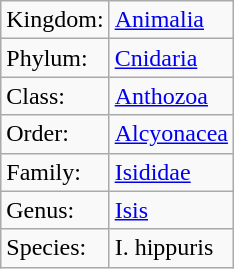<table class="wikitable">
<tr>
<td>Kingdom:</td>
<td><a href='#'>Animalia</a></td>
</tr>
<tr>
<td>Phylum:</td>
<td><a href='#'>Cnidaria</a></td>
</tr>
<tr>
<td>Class:</td>
<td><a href='#'>Anthozoa</a></td>
</tr>
<tr>
<td>Order:</td>
<td><a href='#'>Alcyonacea</a></td>
</tr>
<tr>
<td>Family:</td>
<td><a href='#'>Isididae</a></td>
</tr>
<tr>
<td>Genus:</td>
<td><a href='#'>Isis</a></td>
</tr>
<tr>
<td>Species:</td>
<td>I. hippuris</td>
</tr>
</table>
